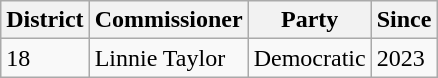<table class="wikitable">
<tr>
<th>District</th>
<th>Commissioner</th>
<th>Party</th>
<th>Since</th>
</tr>
<tr>
<td>18</td>
<td>Linnie Taylor</td>
<td>Democratic</td>
<td>2023</td>
</tr>
</table>
